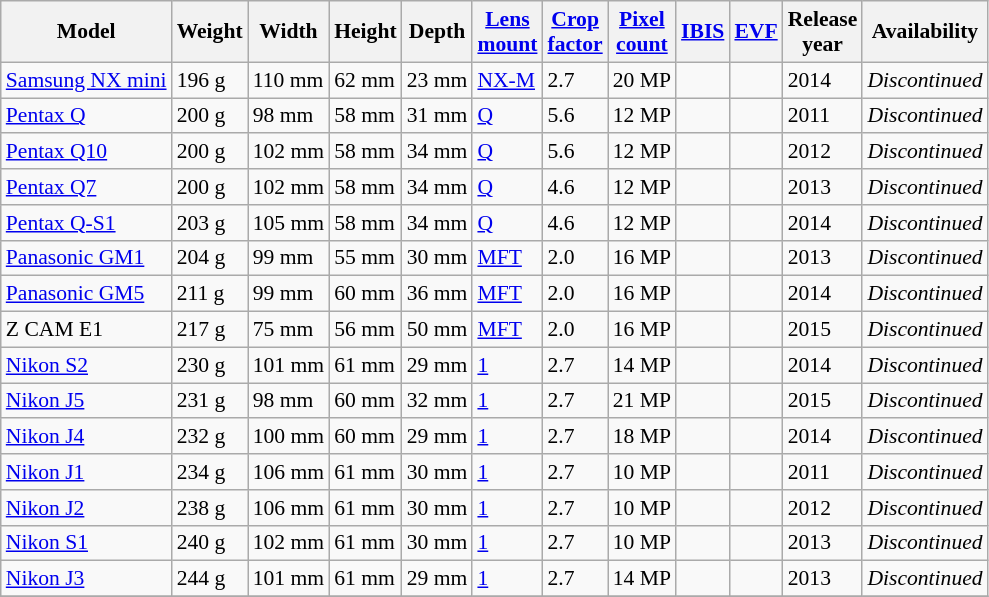<table class="wikitable sortable col2right col3right col4right col5right col7right col8right" style="font-size:90%;white-space:nowrap">
<tr>
<th>Model</th>
<th>Weight</th>
<th>Width</th>
<th>Height</th>
<th>Depth</th>
<th><a href='#'>Lens<br>mount</a></th>
<th><a href='#'>Crop<br>factor</a></th>
<th><a href='#'>Pixel<br>count</a></th>
<th><a href='#'>IBIS</a></th>
<th><a href='#'>EVF</a></th>
<th class=unsortable>Release<br>year</th>
<th class=unsortable>Availability</th>
</tr>
<tr>
<td><a href='#'>Samsung NX mini</a></td>
<td>196 g</td>
<td>110 mm</td>
<td>62 mm</td>
<td>23 mm</td>
<td><a href='#'>NX-M</a></td>
<td>2.7</td>
<td>20 MP</td>
<td></td>
<td></td>
<td>2014</td>
<td><em>Discontinued</em></td>
</tr>
<tr>
<td><a href='#'>Pentax Q</a></td>
<td>200 g</td>
<td>98 mm</td>
<td>58 mm</td>
<td>31 mm</td>
<td><a href='#'>Q</a></td>
<td>5.6</td>
<td>12 MP</td>
<td></td>
<td></td>
<td>2011</td>
<td><em>Discontinued</em></td>
</tr>
<tr>
<td><a href='#'>Pentax Q10</a></td>
<td>200 g</td>
<td>102 mm</td>
<td>58 mm</td>
<td>34 mm</td>
<td><a href='#'>Q</a></td>
<td>5.6</td>
<td>12 MP</td>
<td></td>
<td></td>
<td>2012</td>
<td><em>Discontinued</em></td>
</tr>
<tr>
<td><a href='#'>Pentax Q7</a></td>
<td>200 g</td>
<td>102 mm</td>
<td>58 mm</td>
<td>34 mm</td>
<td><a href='#'>Q</a></td>
<td>4.6</td>
<td>12 MP</td>
<td></td>
<td></td>
<td>2013</td>
<td><em>Discontinued</em></td>
</tr>
<tr>
<td><a href='#'>Pentax Q-S1</a></td>
<td>203 g</td>
<td>105 mm</td>
<td>58 mm</td>
<td>34 mm</td>
<td><a href='#'>Q</a></td>
<td>4.6</td>
<td>12 MP</td>
<td></td>
<td></td>
<td>2014</td>
<td><em>Discontinued</em></td>
</tr>
<tr>
<td><a href='#'>Panasonic GM1</a></td>
<td>204 g</td>
<td>99 mm</td>
<td>55 mm</td>
<td>30 mm</td>
<td><a href='#'>MFT</a></td>
<td>2.0</td>
<td>16 MP</td>
<td></td>
<td></td>
<td>2013</td>
<td><em>Discontinued</em></td>
</tr>
<tr>
<td><a href='#'>Panasonic GM5</a></td>
<td>211 g</td>
<td>99 mm</td>
<td>60 mm</td>
<td>36 mm</td>
<td><a href='#'>MFT</a></td>
<td>2.0</td>
<td>16 MP</td>
<td></td>
<td></td>
<td>2014</td>
<td><em>Discontinued</em></td>
</tr>
<tr>
<td>Z CAM E1</td>
<td>217 g</td>
<td>75 mm</td>
<td>56 mm</td>
<td>50 mm</td>
<td><a href='#'>MFT</a></td>
<td>2.0</td>
<td>16 MP</td>
<td></td>
<td></td>
<td>2015</td>
<td><em>Discontinued</em></td>
</tr>
<tr>
<td><a href='#'>Nikon S2</a></td>
<td>230 g</td>
<td>101 mm</td>
<td>61 mm</td>
<td>29 mm</td>
<td><a href='#'>1</a></td>
<td>2.7</td>
<td>14 MP</td>
<td></td>
<td></td>
<td>2014</td>
<td><em>Discontinued</em></td>
</tr>
<tr>
<td><a href='#'>Nikon J5</a></td>
<td>231 g</td>
<td>98 mm</td>
<td>60 mm</td>
<td>32 mm</td>
<td><a href='#'>1</a></td>
<td>2.7</td>
<td>21 MP</td>
<td></td>
<td></td>
<td>2015</td>
<td><em>Discontinued</em></td>
</tr>
<tr>
<td><a href='#'>Nikon J4</a></td>
<td>232 g</td>
<td>100 mm</td>
<td>60 mm</td>
<td>29 mm</td>
<td><a href='#'>1</a></td>
<td>2.7</td>
<td>18 MP</td>
<td></td>
<td></td>
<td>2014</td>
<td><em>Discontinued</em></td>
</tr>
<tr>
<td><a href='#'>Nikon J1</a></td>
<td>234 g</td>
<td>106 mm</td>
<td>61 mm</td>
<td>30 mm</td>
<td><a href='#'>1</a></td>
<td>2.7</td>
<td>10 MP</td>
<td></td>
<td></td>
<td>2011</td>
<td><em>Discontinued</em></td>
</tr>
<tr>
<td><a href='#'>Nikon J2</a></td>
<td>238 g</td>
<td>106 mm</td>
<td>61 mm</td>
<td>30 mm</td>
<td><a href='#'>1</a></td>
<td>2.7</td>
<td>10 MP</td>
<td></td>
<td></td>
<td>2012</td>
<td><em>Discontinued</em></td>
</tr>
<tr>
<td><a href='#'>Nikon S1</a></td>
<td>240 g</td>
<td>102 mm</td>
<td>61 mm</td>
<td>30 mm</td>
<td><a href='#'>1</a></td>
<td>2.7</td>
<td>10 MP</td>
<td></td>
<td></td>
<td>2013</td>
<td><em>Discontinued</em></td>
</tr>
<tr>
<td><a href='#'>Nikon J3</a></td>
<td>244 g</td>
<td>101 mm</td>
<td>61 mm</td>
<td>29 mm</td>
<td><a href='#'>1</a></td>
<td>2.7</td>
<td>14 MP</td>
<td></td>
<td></td>
<td>2013</td>
<td><em>Discontinued</em></td>
</tr>
<tr>
</tr>
</table>
